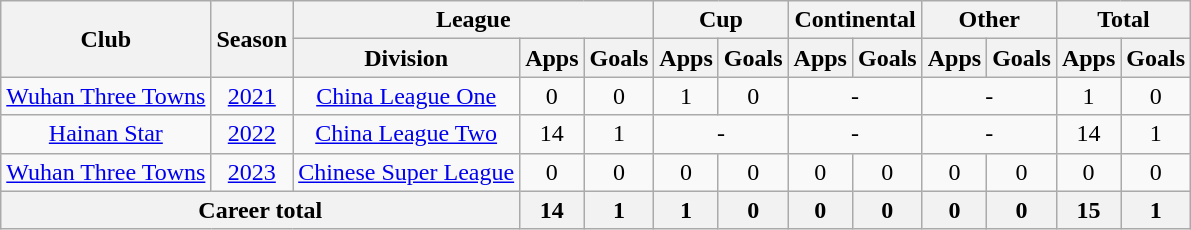<table class="wikitable" style="text-align: center">
<tr>
<th rowspan="2">Club</th>
<th rowspan="2">Season</th>
<th colspan="3">League</th>
<th colspan="2">Cup</th>
<th colspan="2">Continental</th>
<th colspan="2">Other</th>
<th colspan="2">Total</th>
</tr>
<tr>
<th>Division</th>
<th>Apps</th>
<th>Goals</th>
<th>Apps</th>
<th>Goals</th>
<th>Apps</th>
<th>Goals</th>
<th>Apps</th>
<th>Goals</th>
<th>Apps</th>
<th>Goals</th>
</tr>
<tr>
<td><a href='#'>Wuhan Three Towns</a></td>
<td><a href='#'>2021</a></td>
<td><a href='#'>China League One</a></td>
<td>0</td>
<td>0</td>
<td>1</td>
<td>0</td>
<td colspan="2">-</td>
<td colspan="2">-</td>
<td>1</td>
<td>0</td>
</tr>
<tr>
<td><a href='#'>Hainan Star</a></td>
<td><a href='#'>2022</a></td>
<td><a href='#'>China League Two</a></td>
<td>14</td>
<td>1</td>
<td colspan="2">-</td>
<td colspan="2">-</td>
<td colspan="2">-</td>
<td>14</td>
<td>1</td>
</tr>
<tr>
<td><a href='#'>Wuhan Three Towns</a></td>
<td><a href='#'>2023</a></td>
<td><a href='#'>Chinese Super League</a></td>
<td>0</td>
<td>0</td>
<td>0</td>
<td>0</td>
<td>0</td>
<td>0</td>
<td>0</td>
<td>0</td>
<td>0</td>
<td>0</td>
</tr>
<tr>
<th colspan=3>Career total</th>
<th>14</th>
<th>1</th>
<th>1</th>
<th>0</th>
<th>0</th>
<th>0</th>
<th>0</th>
<th>0</th>
<th>15</th>
<th>1</th>
</tr>
</table>
